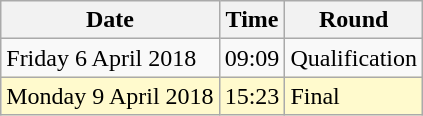<table class = "wikitable">
<tr>
<th>Date</th>
<th>Time</th>
<th>Round</th>
</tr>
<tr>
<td>Friday 6 April 2018</td>
<td>09:09</td>
<td>Qualification</td>
</tr>
<tr>
<td style=background:lemonchiffon>Monday 9 April 2018</td>
<td style=background:lemonchiffon>15:23</td>
<td style=background:lemonchiffon>Final</td>
</tr>
</table>
